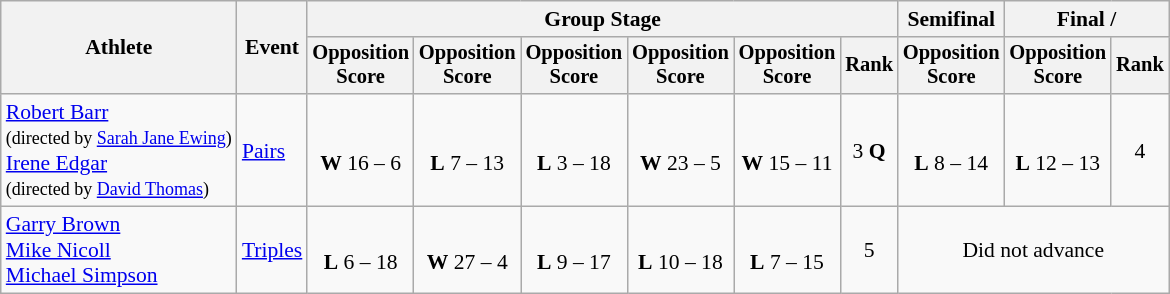<table class="wikitable" style="font-size:90%;">
<tr>
<th rowspan=2>Athlete</th>
<th rowspan=2>Event</th>
<th colspan=6>Group Stage</th>
<th>Semifinal</th>
<th colspan=2>Final / </th>
</tr>
<tr style="font-size:95%">
<th>Opposition<br>Score</th>
<th>Opposition<br>Score</th>
<th>Opposition<br>Score</th>
<th>Opposition<br>Score</th>
<th>Opposition<br>Score</th>
<th>Rank</th>
<th>Opposition<br>Score</th>
<th>Opposition<br>Score</th>
<th>Rank</th>
</tr>
<tr align=center>
<td align=left><a href='#'>Robert Barr</a><br><small>(directed by <a href='#'>Sarah Jane Ewing</a>)</small><br><a href='#'>Irene Edgar</a><br><small>(directed by <a href='#'>David Thomas</a>)</small></td>
<td align=left><a href='#'>Pairs</a></td>
<td><br><strong>W</strong> 16 – 6</td>
<td><br><strong>L</strong> 7 – 13</td>
<td><br><strong>L</strong> 3 – 18</td>
<td><br><strong>W</strong> 23 – 5</td>
<td><br><strong>W</strong> 15 – 11</td>
<td>3 <strong>Q</strong></td>
<td><br> <strong>L</strong> 8 – 14</td>
<td><br><strong>L</strong> 12 – 13</td>
<td>4</td>
</tr>
<tr align=center>
<td align=left><a href='#'>Garry Brown</a><br><a href='#'>Mike Nicoll</a><br><a href='#'>Michael Simpson</a></td>
<td align=left><a href='#'>Triples</a></td>
<td><br><strong>L</strong> 6 – 18</td>
<td><br><strong>W</strong> 27 – 4</td>
<td><br><strong>L</strong> 9 – 17</td>
<td><br><strong>L</strong> 10 – 18</td>
<td><br><strong>L</strong> 7 – 15</td>
<td>5</td>
<td colspan=3>Did not advance</td>
</tr>
</table>
